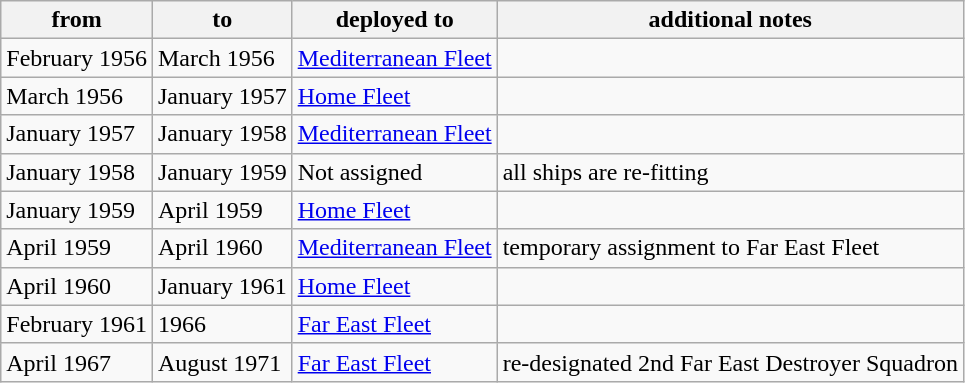<table class="wikitable">
<tr>
<th>from</th>
<th>to</th>
<th>deployed to</th>
<th>additional notes</th>
</tr>
<tr>
<td>February 1956</td>
<td>March 1956</td>
<td><a href='#'>Mediterranean Fleet</a></td>
<td></td>
</tr>
<tr>
<td>March 1956</td>
<td>January 1957</td>
<td><a href='#'>Home Fleet</a></td>
<td></td>
</tr>
<tr>
<td>January 1957</td>
<td>January 1958</td>
<td><a href='#'>Mediterranean Fleet</a></td>
<td></td>
</tr>
<tr>
<td>January 1958</td>
<td>January 1959</td>
<td>Not assigned</td>
<td>all ships are re-fitting</td>
</tr>
<tr>
<td>January 1959</td>
<td>April 1959</td>
<td><a href='#'>Home Fleet</a></td>
<td></td>
</tr>
<tr>
<td>April 1959</td>
<td>April 1960</td>
<td><a href='#'>Mediterranean Fleet</a></td>
<td>temporary assignment to Far East Fleet</td>
</tr>
<tr>
<td>April 1960</td>
<td>January 1961</td>
<td><a href='#'>Home Fleet</a></td>
<td></td>
</tr>
<tr>
<td>February 1961</td>
<td>1966</td>
<td><a href='#'>Far East Fleet</a></td>
<td></td>
</tr>
<tr>
<td>April 1967</td>
<td>August 1971</td>
<td><a href='#'>Far East Fleet</a></td>
<td>re-designated 2nd Far East Destroyer Squadron</td>
</tr>
</table>
